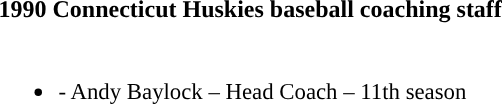<table class="toccolours">
<tr>
<th colspan=9>1990 Connecticut Huskies baseball coaching staff</th>
</tr>
<tr>
<td style="text-align: left; font-size: 95%;" valign="top"><br><ul><li>- Andy Baylock – Head Coach – 11th season</li></ul></td>
</tr>
</table>
